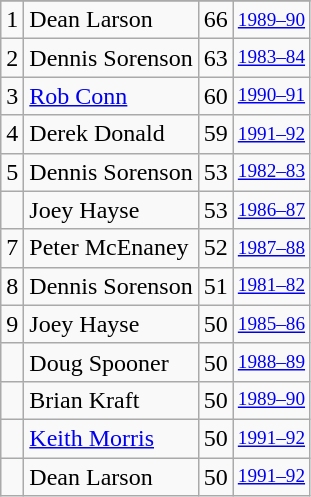<table class="wikitable">
<tr>
</tr>
<tr>
<td>1</td>
<td>Dean Larson</td>
<td>66</td>
<td style="font-size:80%;"><a href='#'>1989–90</a></td>
</tr>
<tr>
<td>2</td>
<td>Dennis Sorenson</td>
<td>63</td>
<td style="font-size:80%;"><a href='#'>1983–84</a></td>
</tr>
<tr>
<td>3</td>
<td><a href='#'>Rob Conn</a></td>
<td>60</td>
<td style="font-size:80%;"><a href='#'>1990–91</a></td>
</tr>
<tr>
<td>4</td>
<td>Derek Donald</td>
<td>59</td>
<td style="font-size:80%;"><a href='#'>1991–92</a></td>
</tr>
<tr>
<td>5</td>
<td>Dennis Sorenson</td>
<td>53</td>
<td style="font-size:80%;"><a href='#'>1982–83</a></td>
</tr>
<tr>
<td></td>
<td>Joey Hayse</td>
<td>53</td>
<td style="font-size:80%;"><a href='#'>1986–87</a></td>
</tr>
<tr>
<td>7</td>
<td>Peter McEnaney</td>
<td>52</td>
<td style="font-size:80%;"><a href='#'>1987–88</a></td>
</tr>
<tr>
<td>8</td>
<td>Dennis Sorenson</td>
<td>51</td>
<td style="font-size:80%;"><a href='#'>1981–82</a></td>
</tr>
<tr>
<td>9</td>
<td>Joey Hayse</td>
<td>50</td>
<td style="font-size:80%;"><a href='#'>1985–86</a></td>
</tr>
<tr>
<td></td>
<td>Doug Spooner</td>
<td>50</td>
<td style="font-size:80%;"><a href='#'>1988–89</a></td>
</tr>
<tr>
<td></td>
<td>Brian Kraft</td>
<td>50</td>
<td style="font-size:80%;"><a href='#'>1989–90</a></td>
</tr>
<tr>
<td></td>
<td><a href='#'>Keith Morris</a></td>
<td>50</td>
<td style="font-size:80%;"><a href='#'>1991–92</a></td>
</tr>
<tr>
<td></td>
<td>Dean Larson</td>
<td>50</td>
<td style="font-size:80%;"><a href='#'>1991–92</a></td>
</tr>
</table>
